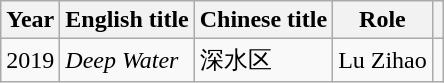<table class="wikitable">
<tr>
<th width=10>Year</th>
<th>English title</th>
<th>Chinese title</th>
<th>Role</th>
<th></th>
</tr>
<tr>
<td>2019</td>
<td><em>Deep Water</em></td>
<td>深水区</td>
<td>Lu Zihao</td>
<td></td>
</tr>
</table>
